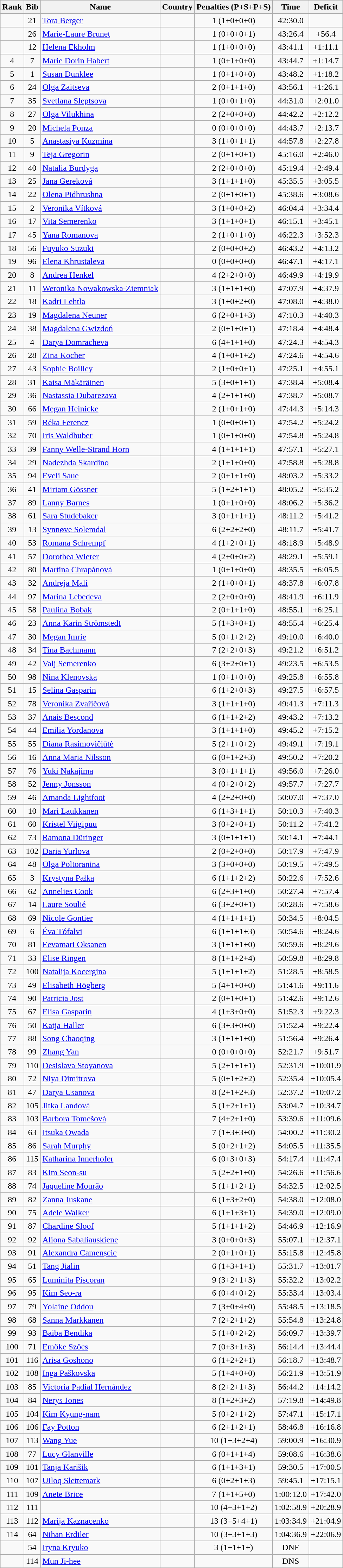<table class="wikitable sortable" style="text-align:center">
<tr>
<th>Rank</th>
<th>Bib</th>
<th>Name</th>
<th>Country</th>
<th>Penalties (P+S+P+S)</th>
<th>Time</th>
<th>Deficit</th>
</tr>
<tr>
<td></td>
<td>21</td>
<td align=left><a href='#'>Tora Berger</a></td>
<td align=left></td>
<td>1 (1+0+0+0)</td>
<td>42:30.0</td>
<td></td>
</tr>
<tr>
<td></td>
<td>26</td>
<td align=left><a href='#'>Marie-Laure Brunet</a></td>
<td align=left></td>
<td>1 (0+0+0+1)</td>
<td>43:26.4</td>
<td>+56.4</td>
</tr>
<tr>
<td></td>
<td>12</td>
<td align=left><a href='#'>Helena Ekholm</a></td>
<td align=left></td>
<td>1 (1+0+0+0)</td>
<td>43:41.1</td>
<td>+1:11.1</td>
</tr>
<tr>
<td>4</td>
<td>7</td>
<td align=left><a href='#'>Marie Dorin Habert</a></td>
<td align=left></td>
<td>1 (0+1+0+0)</td>
<td>43:44.7</td>
<td>+1:14.7</td>
</tr>
<tr>
<td>5</td>
<td>1</td>
<td align=left><a href='#'>Susan Dunklee</a></td>
<td align=left></td>
<td>1 (0+1+0+0)</td>
<td>43:48.2</td>
<td>+1:18.2</td>
</tr>
<tr>
<td>6</td>
<td>24</td>
<td align=left><a href='#'>Olga Zaitseva</a></td>
<td align=left></td>
<td>2 (0+1+1+0)</td>
<td>43:56.1</td>
<td>+1:26.1</td>
</tr>
<tr>
<td>7</td>
<td>35</td>
<td align=left><a href='#'>Svetlana Sleptsova</a></td>
<td align=left></td>
<td>1 (0+0+1+0)</td>
<td>44:31.0</td>
<td>+2:01.0</td>
</tr>
<tr>
<td>8</td>
<td>27</td>
<td align=left><a href='#'>Olga Vilukhina</a></td>
<td align=left></td>
<td>2 (2+0+0+0)</td>
<td>44:42.2</td>
<td>+2:12.2</td>
</tr>
<tr>
<td>9</td>
<td>20</td>
<td align=left><a href='#'>Michela Ponza</a></td>
<td align=left></td>
<td>0 (0+0+0+0)</td>
<td>44:43.7</td>
<td>+2:13.7</td>
</tr>
<tr>
<td>10</td>
<td>5</td>
<td align=left><a href='#'>Anastasiya Kuzmina</a></td>
<td align=left></td>
<td>3 (1+0+1+1)</td>
<td>44:57.8</td>
<td>+2:27.8</td>
</tr>
<tr>
<td>11</td>
<td>9</td>
<td align=left><a href='#'>Teja Gregorin</a></td>
<td align=left></td>
<td>2 (0+1+0+1)</td>
<td>45:16.0</td>
<td>+2:46.0</td>
</tr>
<tr>
<td>12</td>
<td>40</td>
<td align=left><a href='#'>Natalia Burdyga</a></td>
<td align=left></td>
<td>2 (2+0+0+0)</td>
<td>45:19.4</td>
<td>+2:49.4</td>
</tr>
<tr>
<td>13</td>
<td>25</td>
<td align=left><a href='#'>Jana Gereková</a></td>
<td align=left></td>
<td>3 (1+1+1+0)</td>
<td>45:35.5</td>
<td>+3:05.5</td>
</tr>
<tr>
<td>14</td>
<td>22</td>
<td align=left><a href='#'>Olena Pidhrushna</a></td>
<td align=left></td>
<td>2 (0+1+0+1)</td>
<td>45:38.6</td>
<td>+3:08.6</td>
</tr>
<tr>
<td>15</td>
<td>2</td>
<td align=left><a href='#'>Veronika Vítková</a></td>
<td align=left></td>
<td>3 (1+0+0+2)</td>
<td>46:04.4</td>
<td>+3:34.4</td>
</tr>
<tr>
<td>16</td>
<td>17</td>
<td align=left><a href='#'>Vita Semerenko</a></td>
<td align=left></td>
<td>3 (1+1+0+1)</td>
<td>46:15.1</td>
<td>+3:45.1</td>
</tr>
<tr>
<td>17</td>
<td>45</td>
<td align=left><a href='#'>Yana Romanova</a></td>
<td align=left></td>
<td>2 (1+0+1+0)</td>
<td>46:22.3</td>
<td>+3:52.3</td>
</tr>
<tr>
<td>18</td>
<td>56</td>
<td align=left><a href='#'>Fuyuko Suzuki</a></td>
<td align=left></td>
<td>2 (0+0+0+2)</td>
<td>46:43.2</td>
<td>+4:13.2</td>
</tr>
<tr>
<td>19</td>
<td>96</td>
<td align=left><a href='#'>Elena Khrustaleva</a></td>
<td align=left></td>
<td>0 (0+0+0+0)</td>
<td>46:47.1</td>
<td>+4:17.1</td>
</tr>
<tr>
<td>20</td>
<td>8</td>
<td align=left><a href='#'>Andrea Henkel</a></td>
<td align=left></td>
<td>4 (2+2+0+0)</td>
<td>46:49.9</td>
<td>+4:19.9</td>
</tr>
<tr>
<td>21</td>
<td>11</td>
<td align=left><a href='#'>Weronika Nowakowska-Ziemniak</a></td>
<td align=left></td>
<td>3 (1+1+1+0)</td>
<td>47:07.9</td>
<td>+4:37.9</td>
</tr>
<tr>
<td>22</td>
<td>18</td>
<td align=left><a href='#'>Kadri Lehtla</a></td>
<td align=left></td>
<td>3 (1+0+2+0)</td>
<td>47:08.0</td>
<td>+4:38.0</td>
</tr>
<tr>
<td>23</td>
<td>19</td>
<td align=left><a href='#'>Magdalena Neuner</a></td>
<td align=left></td>
<td>6 (2+0+1+3)</td>
<td>47:10.3</td>
<td>+4:40.3</td>
</tr>
<tr>
<td>24</td>
<td>38</td>
<td align=left><a href='#'>Magdalena Gwizdoń</a></td>
<td align=left></td>
<td>2 (0+1+0+1)</td>
<td>47:18.4</td>
<td>+4:48.4</td>
</tr>
<tr>
<td>25</td>
<td>4</td>
<td align=left><a href='#'>Darya Domracheva</a></td>
<td align=left></td>
<td>6 (4+1+1+0)</td>
<td>47:24.3</td>
<td>+4:54.3</td>
</tr>
<tr>
<td>26</td>
<td>28</td>
<td align=left><a href='#'>Zina Kocher</a></td>
<td align=left></td>
<td>4 (1+0+1+2)</td>
<td>47:24.6</td>
<td>+4:54.6</td>
</tr>
<tr>
<td>27</td>
<td>43</td>
<td align=left><a href='#'>Sophie Boilley</a></td>
<td align=left></td>
<td>2 (1+0+0+1)</td>
<td>47:25.1</td>
<td>+4:55.1</td>
</tr>
<tr>
<td>28</td>
<td>31</td>
<td align=left><a href='#'>Kaisa Mäkäräinen</a></td>
<td align=left></td>
<td>5 (3+0+1+1)</td>
<td>47:38.4</td>
<td>+5:08.4</td>
</tr>
<tr>
<td>29</td>
<td>36</td>
<td align=left><a href='#'>Nastassia Dubarezava</a></td>
<td align=left></td>
<td>4 (2+1+1+0)</td>
<td>47:38.7</td>
<td>+5:08.7</td>
</tr>
<tr>
<td>30</td>
<td>66</td>
<td align=left><a href='#'>Megan Heinicke</a></td>
<td align=left></td>
<td>2 (1+0+1+0)</td>
<td>47:44.3</td>
<td>+5:14.3</td>
</tr>
<tr>
<td>31</td>
<td>59</td>
<td align=left><a href='#'>Réka Ferencz</a></td>
<td align=left></td>
<td>1 (0+0+0+1)</td>
<td>47:54.2</td>
<td>+5:24.2</td>
</tr>
<tr>
<td>32</td>
<td>70</td>
<td align=left><a href='#'>Iris Waldhuber</a></td>
<td align=left></td>
<td>1 (0+1+0+0)</td>
<td>47:54.8</td>
<td>+5:24.8</td>
</tr>
<tr>
<td>33</td>
<td>39</td>
<td align=left><a href='#'>Fanny Welle-Strand Horn</a></td>
<td align=left></td>
<td>4 (1+1+1+1)</td>
<td>47:57.1</td>
<td>+5:27.1</td>
</tr>
<tr>
<td>34</td>
<td>29</td>
<td align=left><a href='#'>Nadezhda Skardino</a></td>
<td align=left></td>
<td>2 (1+1+0+0)</td>
<td>47:58.8</td>
<td>+5:28.8</td>
</tr>
<tr>
<td>35</td>
<td>94</td>
<td align=left><a href='#'>Eveli Saue</a></td>
<td align=left></td>
<td>2 (0+1+1+0)</td>
<td>48:03.2</td>
<td>+5:33.2</td>
</tr>
<tr>
<td>36</td>
<td>41</td>
<td align=left><a href='#'>Miriam Gössner</a></td>
<td align=left></td>
<td>5 (1+2+1+1)</td>
<td>48:05.2</td>
<td>+5:35.2</td>
</tr>
<tr>
<td>37</td>
<td>89</td>
<td align=left><a href='#'>Lanny Barnes</a></td>
<td align=left></td>
<td>1 (0+1+0+0)</td>
<td>48:06.2</td>
<td>+5:36.2</td>
</tr>
<tr>
<td>38</td>
<td>61</td>
<td align=left><a href='#'>Sara Studebaker</a></td>
<td align=left></td>
<td>3 (0+1+1+1)</td>
<td>48:11.2</td>
<td>+5:41.2</td>
</tr>
<tr>
<td>39</td>
<td>13</td>
<td align=left><a href='#'>Synnøve Solemdal</a></td>
<td align=left></td>
<td>6 (2+2+2+0)</td>
<td>48:11.7</td>
<td>+5:41.7</td>
</tr>
<tr>
<td>40</td>
<td>53</td>
<td align=left><a href='#'>Romana Schrempf</a></td>
<td align=left></td>
<td>4 (1+2+0+1)</td>
<td>48:18.9</td>
<td>+5:48.9</td>
</tr>
<tr>
<td>41</td>
<td>57</td>
<td align=left><a href='#'>Dorothea Wierer</a></td>
<td align=left></td>
<td>4 (2+0+0+2)</td>
<td>48:29.1</td>
<td>+5:59.1</td>
</tr>
<tr>
<td>42</td>
<td>80</td>
<td align=left><a href='#'>Martina Chrapánová</a></td>
<td align=left></td>
<td>1 (0+1+0+0)</td>
<td>48:35.5</td>
<td>+6:05.5</td>
</tr>
<tr>
<td>43</td>
<td>32</td>
<td align=left><a href='#'>Andreja Mali</a></td>
<td align=left></td>
<td>2 (1+0+0+1)</td>
<td>48:37.8</td>
<td>+6:07.8</td>
</tr>
<tr>
<td>44</td>
<td>97</td>
<td align=left><a href='#'>Marina Lebedeva</a></td>
<td align=left></td>
<td>2 (2+0+0+0)</td>
<td>48:41.9</td>
<td>+6:11.9</td>
</tr>
<tr>
<td>45</td>
<td>58</td>
<td align=left><a href='#'>Paulina Bobak</a></td>
<td align=left></td>
<td>2 (0+1+1+0)</td>
<td>48:55.1</td>
<td>+6:25.1</td>
</tr>
<tr>
<td>46</td>
<td>23</td>
<td align=left><a href='#'>Anna Karin Strömstedt</a></td>
<td align=left></td>
<td>5 (1+3+0+1)</td>
<td>48:55.4</td>
<td>+6:25.4</td>
</tr>
<tr>
<td>47</td>
<td>30</td>
<td align=left><a href='#'>Megan Imrie</a></td>
<td align=left></td>
<td>5 (0+1+2+2)</td>
<td>49:10.0</td>
<td>+6:40.0</td>
</tr>
<tr>
<td>48</td>
<td>34</td>
<td align=left><a href='#'>Tina Bachmann</a></td>
<td align=left></td>
<td>7 (2+2+0+3)</td>
<td>49:21.2</td>
<td>+6:51.2</td>
</tr>
<tr>
<td>49</td>
<td>42</td>
<td align=left><a href='#'>Valj Semerenko</a></td>
<td align=left></td>
<td>6 (3+2+0+1)</td>
<td>49:23.5</td>
<td>+6:53.5</td>
</tr>
<tr>
<td>50</td>
<td>98</td>
<td align=left><a href='#'>Nina Klenovska</a></td>
<td align=left></td>
<td>1 (0+1+0+0)</td>
<td>49:25.8</td>
<td>+6:55.8</td>
</tr>
<tr>
<td>51</td>
<td>15</td>
<td align=left><a href='#'>Selina Gasparin</a></td>
<td align=left></td>
<td>6 (1+2+0+3)</td>
<td>49:27.5</td>
<td>+6:57.5</td>
</tr>
<tr>
<td>52</td>
<td>78</td>
<td align=left><a href='#'>Veronika Zvařičová</a></td>
<td align=left></td>
<td>3 (1+1+1+0)</td>
<td>49:41.3</td>
<td>+7:11.3</td>
</tr>
<tr>
<td>53</td>
<td>37</td>
<td align=left><a href='#'>Anais Bescond</a></td>
<td align=left></td>
<td>6 (1+1+2+2)</td>
<td>49:43.2</td>
<td>+7:13.2</td>
</tr>
<tr>
<td>54</td>
<td>44</td>
<td align=left><a href='#'>Emilia Yordanova</a></td>
<td align=left></td>
<td>3 (1+1+1+0)</td>
<td>49:45.2</td>
<td>+7:15.2</td>
</tr>
<tr>
<td>55</td>
<td>55</td>
<td align=left><a href='#'>Diana Rasimovičiūtė</a></td>
<td align=left></td>
<td>5 (2+1+0+2)</td>
<td>49:49.1</td>
<td>+7:19.1</td>
</tr>
<tr>
<td>56</td>
<td>16</td>
<td align=left><a href='#'>Anna Maria Nilsson</a></td>
<td align=left></td>
<td>6 (0+1+2+3)</td>
<td>49:50.2</td>
<td>+7:20.2</td>
</tr>
<tr>
<td>57</td>
<td>76</td>
<td align=left><a href='#'>Yuki Nakajima</a></td>
<td align=left></td>
<td>3 (0+1+1+1)</td>
<td>49:56.0</td>
<td>+7:26.0</td>
</tr>
<tr>
<td>58</td>
<td>52</td>
<td align=left><a href='#'>Jenny Jonsson</a></td>
<td align=left></td>
<td>4 (0+2+0+2)</td>
<td>49:57.7</td>
<td>+7:27.7</td>
</tr>
<tr>
<td>59</td>
<td>46</td>
<td align=left><a href='#'>Amanda Lightfoot</a></td>
<td align=left></td>
<td>4 (2+2+0+0)</td>
<td>50:07.0</td>
<td>+7:37.0</td>
</tr>
<tr>
<td>60</td>
<td>10</td>
<td align=left><a href='#'>Mari Laukkanen</a></td>
<td align=left></td>
<td>6 (1+3+1+1)</td>
<td>50:10.3</td>
<td>+7:40.3</td>
</tr>
<tr>
<td>61</td>
<td>60</td>
<td align=left><a href='#'>Kristel Viigipuu</a></td>
<td align=left></td>
<td>3 (0+2+0+1)</td>
<td>50:11.2</td>
<td>+7:41.2</td>
</tr>
<tr>
<td>62</td>
<td>73</td>
<td align=left><a href='#'>Ramona Düringer</a></td>
<td align=left></td>
<td>3 (0+1+1+1)</td>
<td>50:14.1</td>
<td>+7:44.1</td>
</tr>
<tr>
<td>63</td>
<td>102</td>
<td align=left><a href='#'>Daria Yurlova</a></td>
<td align=left></td>
<td>2 (0+2+0+0)</td>
<td>50:17.9</td>
<td>+7:47.9</td>
</tr>
<tr>
<td>64</td>
<td>48</td>
<td align=left><a href='#'>Olga Poltoranina</a></td>
<td align=left></td>
<td>3 (3+0+0+0)</td>
<td>50:19.5</td>
<td>+7:49.5</td>
</tr>
<tr>
<td>65</td>
<td>3</td>
<td align=left><a href='#'>Krystyna Pałka</a></td>
<td align=left></td>
<td>6 (1+1+2+2)</td>
<td>50:22.6</td>
<td>+7:52.6</td>
</tr>
<tr>
<td>66</td>
<td>62</td>
<td align=left><a href='#'>Annelies Cook</a></td>
<td align=left></td>
<td>6 (2+3+1+0)</td>
<td>50:27.4</td>
<td>+7:57.4</td>
</tr>
<tr>
<td>67</td>
<td>14</td>
<td align=left><a href='#'>Laure Soulié</a></td>
<td align=left></td>
<td>6 (3+2+0+1)</td>
<td>50:28.6</td>
<td>+7:58.6</td>
</tr>
<tr>
<td>68</td>
<td>69</td>
<td align=left><a href='#'>Nicole Gontier</a></td>
<td align=left></td>
<td>4 (1+1+1+1)</td>
<td>50:34.5</td>
<td>+8:04.5</td>
</tr>
<tr>
<td>69</td>
<td>6</td>
<td align=left><a href='#'>Éva Tófalvi</a></td>
<td align=left></td>
<td>6 (1+1+1+3)</td>
<td>50:54.6</td>
<td>+8:24.6</td>
</tr>
<tr>
<td>70</td>
<td>81</td>
<td align=left><a href='#'>Eevamari Oksanen</a></td>
<td align=left></td>
<td>3 (1+1+1+0)</td>
<td>50:59.6</td>
<td>+8:29.6</td>
</tr>
<tr>
<td>71</td>
<td>33</td>
<td align=left><a href='#'>Elise Ringen</a></td>
<td align=left></td>
<td>8 (1+1+2+4)</td>
<td>50:59.8</td>
<td>+8:29.8</td>
</tr>
<tr>
<td>72</td>
<td>100</td>
<td align=left><a href='#'>Natalija Kocergina</a></td>
<td align=left></td>
<td>5 (1+1+1+2)</td>
<td>51:28.5</td>
<td>+8:58.5</td>
</tr>
<tr>
<td>73</td>
<td>49</td>
<td align=left><a href='#'>Elisabeth Högberg</a></td>
<td align=left></td>
<td>5 (4+1+0+0)</td>
<td>51:41.6</td>
<td>+9:11.6</td>
</tr>
<tr>
<td>74</td>
<td>90</td>
<td align=left><a href='#'>Patricia Jost</a></td>
<td align=left></td>
<td>2 (0+1+0+1)</td>
<td>51:42.6</td>
<td>+9:12.6</td>
</tr>
<tr>
<td>75</td>
<td>67</td>
<td align=left><a href='#'>Elisa Gasparin</a></td>
<td align=left></td>
<td>4 (1+3+0+0)</td>
<td>51:52.3</td>
<td>+9:22.3</td>
</tr>
<tr>
<td>76</td>
<td>50</td>
<td align=left><a href='#'>Katja Haller</a></td>
<td align=left></td>
<td>6 (3+3+0+0)</td>
<td>51:52.4</td>
<td>+9:22.4</td>
</tr>
<tr>
<td>77</td>
<td>88</td>
<td align=left><a href='#'>Song Chaoqing</a></td>
<td align=left></td>
<td>3 (1+1+1+0)</td>
<td>51:56.4</td>
<td>+9:26.4</td>
</tr>
<tr>
<td>78</td>
<td>99</td>
<td align=left><a href='#'>Zhang Yan</a></td>
<td align=left></td>
<td>0 (0+0+0+0)</td>
<td>52:21.7</td>
<td>+9:51.7</td>
</tr>
<tr>
<td>79</td>
<td>110</td>
<td align=left><a href='#'>Desislava Stoyanova</a></td>
<td align=left></td>
<td>5 (2+1+1+1)</td>
<td>52:31.9</td>
<td>+10:01.9</td>
</tr>
<tr>
<td>80</td>
<td>72</td>
<td align=left><a href='#'>Niya Dimitrova</a></td>
<td align=left></td>
<td>5 (0+1+2+2)</td>
<td>52:35.4</td>
<td>+10:05.4</td>
</tr>
<tr>
<td>81</td>
<td>47</td>
<td align=left><a href='#'>Darya Usanova</a></td>
<td align=left></td>
<td>8 (2+1+2+3)</td>
<td>52:37.2</td>
<td>+10:07.2</td>
</tr>
<tr>
<td>82</td>
<td>105</td>
<td align=left><a href='#'>Jitka Landová</a></td>
<td align=left></td>
<td>5 (1+2+1+1)</td>
<td>53:04.7</td>
<td>+10:34.7</td>
</tr>
<tr>
<td>83</td>
<td>103</td>
<td align=left><a href='#'>Barbora Tomešová</a></td>
<td align=left></td>
<td>7 (4+2+1+0)</td>
<td>53:39.6</td>
<td>+11:09.6</td>
</tr>
<tr>
<td>84</td>
<td>63</td>
<td align=left><a href='#'>Itsuka Owada</a></td>
<td align=left></td>
<td>7 (1+3+3+0)</td>
<td>54:00.2</td>
<td>+11:30.2</td>
</tr>
<tr>
<td>85</td>
<td>86</td>
<td align=left><a href='#'>Sarah Murphy</a></td>
<td align=left></td>
<td>5 (0+2+1+2)</td>
<td>54:05.5</td>
<td>+11:35.5</td>
</tr>
<tr>
<td>86</td>
<td>115</td>
<td align=left><a href='#'>Katharina Innerhofer</a></td>
<td align=left></td>
<td>6 (0+3+0+3)</td>
<td>54:17.4</td>
<td>+11:47.4</td>
</tr>
<tr>
<td>87</td>
<td>83</td>
<td align=left><a href='#'>Kim Seon-su</a></td>
<td align=left></td>
<td>5 (2+2+1+0)</td>
<td>54:26.6</td>
<td>+11:56.6</td>
</tr>
<tr>
<td>88</td>
<td>74</td>
<td align=left><a href='#'>Jaqueline Mourão</a></td>
<td align=left></td>
<td>5 (1+1+2+1)</td>
<td>54:32.5</td>
<td>+12:02.5</td>
</tr>
<tr>
<td>89</td>
<td>82</td>
<td align=left><a href='#'>Zanna Juskane</a></td>
<td align=left></td>
<td>6 (1+3+2+0)</td>
<td>54:38.0</td>
<td>+12:08.0</td>
</tr>
<tr>
<td>90</td>
<td>75</td>
<td align=left><a href='#'>Adele Walker</a></td>
<td align=left></td>
<td>6 (1+1+3+1)</td>
<td>54:39.0</td>
<td>+12:09.0</td>
</tr>
<tr>
<td>91</td>
<td>87</td>
<td align=left><a href='#'>Chardine Sloof</a></td>
<td align=left></td>
<td>5 (1+1+1+2)</td>
<td>54:46.9</td>
<td>+12:16.9</td>
</tr>
<tr>
<td>92</td>
<td>92</td>
<td align=left><a href='#'>Aliona Sabaliauskiene</a></td>
<td align=left></td>
<td>3 (0+0+0+3)</td>
<td>55:07.1</td>
<td>+12:37.1</td>
</tr>
<tr>
<td>93</td>
<td>91</td>
<td align=left><a href='#'>Alexandra Camenșcic</a></td>
<td align=left></td>
<td>2 (0+1+0+1)</td>
<td>55:15.8</td>
<td>+12:45.8</td>
</tr>
<tr>
<td>94</td>
<td>51</td>
<td align=left><a href='#'>Tang Jialin</a></td>
<td align=left></td>
<td>6 (1+3+1+1)</td>
<td>55:31.7</td>
<td>+13:01.7</td>
</tr>
<tr>
<td>95</td>
<td>65</td>
<td align=left><a href='#'>Luminita Piscoran</a></td>
<td align=left></td>
<td>9 (3+2+1+3)</td>
<td>55:32.2</td>
<td>+13:02.2</td>
</tr>
<tr>
<td>96</td>
<td>95</td>
<td align=left><a href='#'>Kim Seo-ra</a></td>
<td align=left></td>
<td>6 (0+4+0+2)</td>
<td>55:33.4</td>
<td>+13:03.4</td>
</tr>
<tr>
<td>97</td>
<td>79</td>
<td align=left><a href='#'>Yolaine Oddou</a></td>
<td align=left></td>
<td>7 (3+0+4+0)</td>
<td>55:48.5</td>
<td>+13:18.5</td>
</tr>
<tr>
<td>98</td>
<td>68</td>
<td align=left><a href='#'>Sanna Markkanen</a></td>
<td align=left></td>
<td>7 (2+2+1+2)</td>
<td>55:54.8</td>
<td>+13:24.8</td>
</tr>
<tr>
<td>99</td>
<td>93</td>
<td align=left><a href='#'>Baiba Bendika</a></td>
<td align=left></td>
<td>5 (1+0+2+2)</td>
<td>56:09.7</td>
<td>+13:39.7</td>
</tr>
<tr>
<td>100</td>
<td>71</td>
<td align=left><a href='#'>Emőke Szőcs</a></td>
<td align=left></td>
<td>7 (0+3+1+3)</td>
<td>56:14.4</td>
<td>+13:44.4</td>
</tr>
<tr>
<td>101</td>
<td>116</td>
<td align=left><a href='#'>Arisa Goshono</a></td>
<td align=left></td>
<td>6 (1+2+2+1)</td>
<td>56:18.7</td>
<td>+13:48.7</td>
</tr>
<tr>
<td>102</td>
<td>108</td>
<td align=left><a href='#'>Inga Paškovska</a></td>
<td align=left></td>
<td>5 (1+4+0+0)</td>
<td>56:21.9</td>
<td>+13:51.9</td>
</tr>
<tr>
<td>103</td>
<td>85</td>
<td align=left><a href='#'>Victoria Padial Hernández</a></td>
<td align=left></td>
<td>8 (2+2+1+3)</td>
<td>56:44.2</td>
<td>+14:14.2</td>
</tr>
<tr>
<td>104</td>
<td>84</td>
<td align=left><a href='#'>Nerys Jones</a></td>
<td align=left></td>
<td>8 (1+2+3+2)</td>
<td>57:19.8</td>
<td>+14:49.8</td>
</tr>
<tr>
<td>105</td>
<td>104</td>
<td align=left><a href='#'>Kim Kyung-nam</a></td>
<td align=left></td>
<td>5 (0+2+1+2)</td>
<td>57:47.1</td>
<td>+15:17.1</td>
</tr>
<tr>
<td>106</td>
<td>106</td>
<td align=left><a href='#'>Fay Potton</a></td>
<td align=left></td>
<td>6 (2+1+2+1)</td>
<td>58:46.8</td>
<td>+16:16.8</td>
</tr>
<tr>
<td>107</td>
<td>113</td>
<td align=left><a href='#'>Wang Yue</a></td>
<td align=left></td>
<td>10 (1+3+2+4)</td>
<td>59:00.9</td>
<td>+16:30.9</td>
</tr>
<tr>
<td>108</td>
<td>77</td>
<td align=left><a href='#'>Lucy Glanville</a></td>
<td align=left></td>
<td>6 (0+1+1+4)</td>
<td>59:08.6</td>
<td>+16:38.6</td>
</tr>
<tr>
<td>109</td>
<td>101</td>
<td align=left><a href='#'>Tanja Karišik</a></td>
<td align=left></td>
<td>6 (1+1+3+1)</td>
<td>59:30.5</td>
<td>+17:00.5</td>
</tr>
<tr>
<td>110</td>
<td>107</td>
<td align=left><a href='#'>Uiloq Slettemark</a></td>
<td align=left></td>
<td>6 (0+2+1+3)</td>
<td>59:45.1</td>
<td>+17:15.1</td>
</tr>
<tr>
<td>111</td>
<td>109</td>
<td align=left><a href='#'>Anete Brice</a></td>
<td align=left></td>
<td>7 (1+1+5+0)</td>
<td>1:00:12.0</td>
<td>+17:42.0</td>
</tr>
<tr>
<td>112</td>
<td>111</td>
<td align=left></td>
<td align=left></td>
<td>10 (4+3+1+2)</td>
<td>1:02:58.9</td>
<td>+20:28.9</td>
</tr>
<tr>
<td>113</td>
<td>112</td>
<td align=left><a href='#'>Marija Kaznacenko</a></td>
<td align=left></td>
<td>13 (3+5+4+1)</td>
<td>1:03:34.9</td>
<td>+21:04.9</td>
</tr>
<tr>
<td>114</td>
<td>64</td>
<td align=left><a href='#'>Nihan Erdiler</a></td>
<td align=left></td>
<td>10 (3+3+1+3)</td>
<td>1:04:36.9</td>
<td>+22:06.9</td>
</tr>
<tr>
<td></td>
<td>54</td>
<td align=left><a href='#'>Iryna Kryuko</a></td>
<td align=left></td>
<td>3 (1+1+1+)</td>
<td>DNF</td>
<td></td>
</tr>
<tr>
<td></td>
<td>114</td>
<td align=left><a href='#'>Mun Ji-hee</a></td>
<td align=left></td>
<td></td>
<td>DNS</td>
<td></td>
</tr>
</table>
